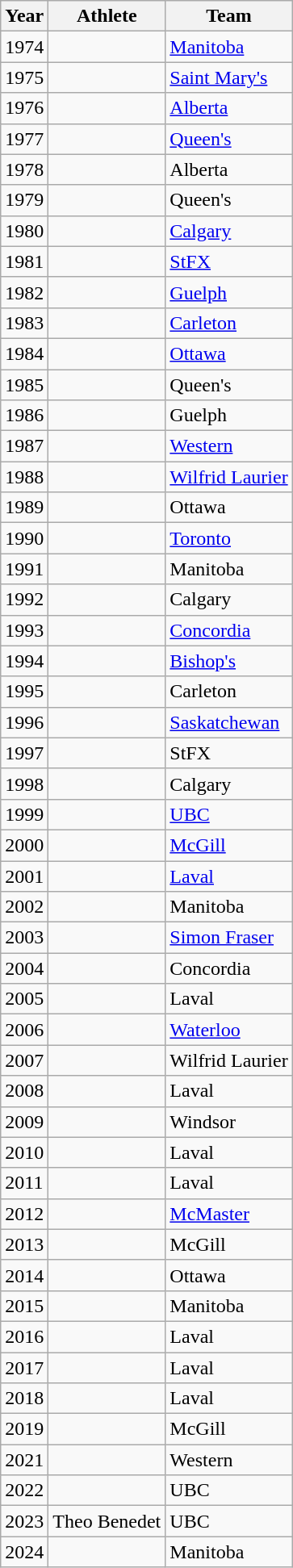<table class="wikitable sortable">
<tr>
<th>Year</th>
<th>Athlete</th>
<th>Team</th>
</tr>
<tr>
<td>1974</td>
<td></td>
<td><a href='#'>Manitoba</a></td>
</tr>
<tr>
<td>1975</td>
<td></td>
<td><a href='#'>Saint Mary's</a></td>
</tr>
<tr>
<td>1976</td>
<td></td>
<td><a href='#'>Alberta</a></td>
</tr>
<tr>
<td>1977</td>
<td></td>
<td><a href='#'>Queen's</a></td>
</tr>
<tr>
<td>1978</td>
<td></td>
<td>Alberta</td>
</tr>
<tr>
<td>1979</td>
<td></td>
<td>Queen's</td>
</tr>
<tr>
<td>1980</td>
<td></td>
<td><a href='#'>Calgary</a></td>
</tr>
<tr>
<td>1981</td>
<td></td>
<td><a href='#'>StFX</a></td>
</tr>
<tr>
<td>1982</td>
<td></td>
<td><a href='#'>Guelph</a></td>
</tr>
<tr>
<td>1983</td>
<td></td>
<td><a href='#'>Carleton</a></td>
</tr>
<tr>
<td>1984</td>
<td></td>
<td><a href='#'>Ottawa</a></td>
</tr>
<tr>
<td>1985</td>
<td></td>
<td>Queen's</td>
</tr>
<tr>
<td>1986</td>
<td></td>
<td>Guelph</td>
</tr>
<tr>
<td>1987</td>
<td></td>
<td><a href='#'>Western</a></td>
</tr>
<tr>
<td>1988</td>
<td></td>
<td><a href='#'>Wilfrid Laurier</a></td>
</tr>
<tr>
<td>1989</td>
<td></td>
<td>Ottawa</td>
</tr>
<tr>
<td>1990</td>
<td></td>
<td><a href='#'>Toronto</a></td>
</tr>
<tr>
<td>1991</td>
<td></td>
<td>Manitoba</td>
</tr>
<tr>
<td>1992</td>
<td></td>
<td>Calgary</td>
</tr>
<tr>
<td>1993</td>
<td></td>
<td><a href='#'>Concordia</a></td>
</tr>
<tr>
<td>1994</td>
<td></td>
<td><a href='#'>Bishop's</a></td>
</tr>
<tr>
<td>1995</td>
<td></td>
<td>Carleton</td>
</tr>
<tr>
<td>1996</td>
<td></td>
<td><a href='#'>Saskatchewan</a></td>
</tr>
<tr>
<td>1997</td>
<td></td>
<td>StFX</td>
</tr>
<tr>
<td>1998</td>
<td></td>
<td>Calgary</td>
</tr>
<tr>
<td>1999</td>
<td></td>
<td><a href='#'>UBC</a></td>
</tr>
<tr>
<td>2000</td>
<td></td>
<td><a href='#'>McGill</a></td>
</tr>
<tr>
<td>2001</td>
<td></td>
<td><a href='#'>Laval</a></td>
</tr>
<tr>
<td>2002</td>
<td></td>
<td>Manitoba</td>
</tr>
<tr>
<td>2003</td>
<td></td>
<td><a href='#'>Simon Fraser</a></td>
</tr>
<tr>
<td>2004</td>
<td></td>
<td>Concordia</td>
</tr>
<tr>
<td>2005</td>
<td></td>
<td>Laval</td>
</tr>
<tr>
<td>2006</td>
<td></td>
<td><a href='#'>Waterloo</a></td>
</tr>
<tr>
<td>2007</td>
<td></td>
<td>Wilfrid Laurier</td>
</tr>
<tr>
<td>2008</td>
<td></td>
<td>Laval</td>
</tr>
<tr>
<td>2009</td>
<td></td>
<td>Windsor</td>
</tr>
<tr>
<td>2010</td>
<td></td>
<td>Laval</td>
</tr>
<tr>
<td>2011</td>
<td></td>
<td>Laval</td>
</tr>
<tr>
<td>2012</td>
<td></td>
<td><a href='#'>McMaster</a></td>
</tr>
<tr>
<td>2013</td>
<td></td>
<td>McGill</td>
</tr>
<tr>
<td>2014</td>
<td></td>
<td>Ottawa</td>
</tr>
<tr>
<td>2015</td>
<td></td>
<td>Manitoba</td>
</tr>
<tr>
<td>2016</td>
<td></td>
<td>Laval</td>
</tr>
<tr>
<td>2017</td>
<td></td>
<td>Laval</td>
</tr>
<tr>
<td>2018</td>
<td></td>
<td>Laval</td>
</tr>
<tr>
<td>2019</td>
<td></td>
<td>McGill</td>
</tr>
<tr>
<td>2021</td>
<td></td>
<td>Western</td>
</tr>
<tr>
<td>2022</td>
<td></td>
<td>UBC<br></td>
</tr>
<tr>
<td>2023</td>
<td>Theo Benedet</td>
<td>UBC</td>
</tr>
<tr>
<td>2024</td>
<td></td>
<td>Manitoba</td>
</tr>
</table>
